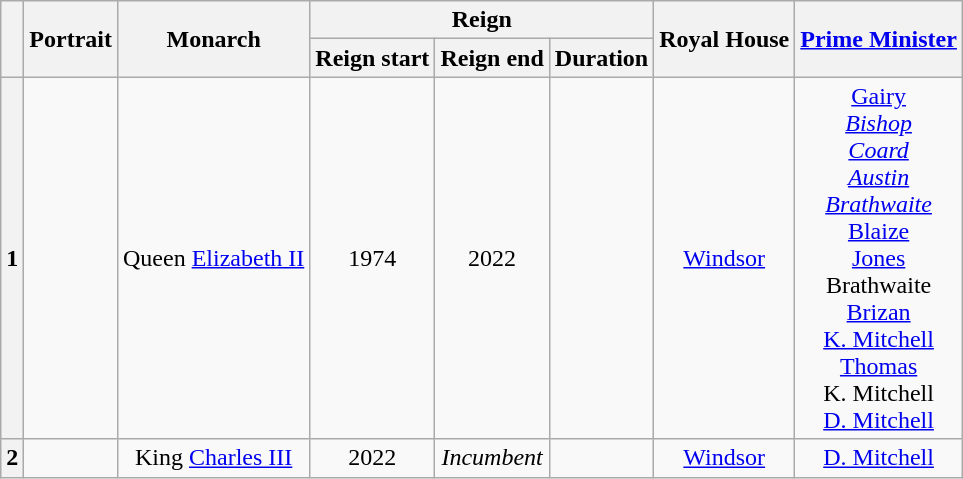<table class="wikitable" style="text-align:center">
<tr>
<th rowspan="2"></th>
<th rowspan="2">Portrait</th>
<th rowspan="2">Monarch<br></th>
<th colspan="3">Reign</th>
<th rowspan="2">Royal House</th>
<th rowspan="2"><a href='#'>Prime Minister</a></th>
</tr>
<tr>
<th>Reign start</th>
<th>Reign end</th>
<th>Duration</th>
</tr>
<tr>
<th>1</th>
<td></td>
<td>Queen <a href='#'>Elizabeth II</a><br></td>
<td> 1974</td>
<td> 2022</td>
<td></td>
<td><a href='#'>Windsor</a></td>
<td><a href='#'>Gairy</a><br><a href='#'><em>Bishop</em></a><br><a href='#'><em>Coard</em></a><br><a href='#'><em>Austin</em></a><br><a href='#'><em>Brathwaite</em></a><br><a href='#'>Blaize</a><br><a href='#'>Jones</a><br>Brathwaite<br><a href='#'>Brizan</a><br><a href='#'>K. Mitchell</a><br><a href='#'>Thomas</a><br>K. Mitchell<br><a href='#'>D. Mitchell</a></td>
</tr>
<tr>
<th>2</th>
<td></td>
<td>King <a href='#'>Charles III</a><br></td>
<td> 2022</td>
<td><em>Incumbent</em></td>
<td></td>
<td><a href='#'>Windsor</a></td>
<td><a href='#'>D. Mitchell</a></td>
</tr>
</table>
